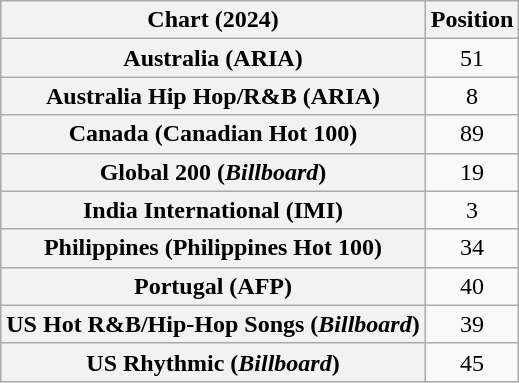<table class="wikitable sortable plainrowheaders" style="text-align:center">
<tr>
<th scope="col">Chart (2024)</th>
<th scope="col">Position</th>
</tr>
<tr>
<th scope="row">Australia (ARIA)</th>
<td>51</td>
</tr>
<tr>
<th scope="row">Australia Hip Hop/R&B (ARIA)</th>
<td>8</td>
</tr>
<tr>
<th scope="row">Canada (Canadian Hot 100)</th>
<td>89</td>
</tr>
<tr>
<th scope="row">Global 200 (<em>Billboard</em>)</th>
<td>19</td>
</tr>
<tr>
<th scope="row">India International (IMI)</th>
<td>3</td>
</tr>
<tr>
<th scope="row">Philippines (Philippines Hot 100)</th>
<td>34</td>
</tr>
<tr>
<th scope="row">Portugal (AFP)</th>
<td>40</td>
</tr>
<tr>
<th scope="row">US Hot R&B/Hip-Hop Songs (<em>Billboard</em>)</th>
<td>39</td>
</tr>
<tr>
<th scope="row">US Rhythmic (<em>Billboard</em>)</th>
<td>45</td>
</tr>
</table>
